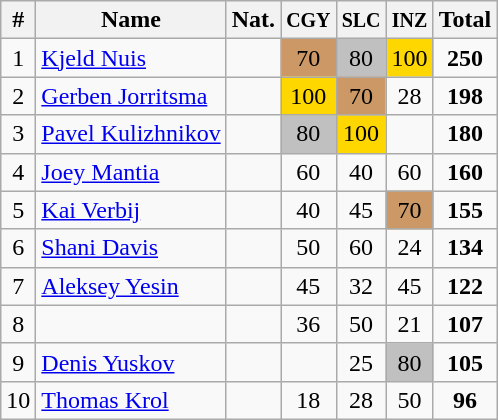<table class="wikitable" style="text-align:center;">
<tr>
<th>#</th>
<th>Name</th>
<th>Nat.</th>
<th><small>CGY</small></th>
<th><small>SLC</small></th>
<th><small>INZ</small></th>
<th>Total</th>
</tr>
<tr>
<td>1</td>
<td align=left><a href='#'>Kjeld Nuis</a></td>
<td></td>
<td bgcolor=cc9966>70</td>
<td bgcolor=silver>80</td>
<td bgcolor=gold>100</td>
<td><strong>250</strong></td>
</tr>
<tr>
<td>2</td>
<td align=left><a href='#'>Gerben Jorritsma</a></td>
<td></td>
<td bgcolor=gold>100</td>
<td bgcolor=cc9966>70</td>
<td>28</td>
<td><strong>198</strong></td>
</tr>
<tr>
<td>3</td>
<td align=left><a href='#'>Pavel Kulizhnikov</a></td>
<td></td>
<td bgcolor=silver>80</td>
<td bgcolor=gold>100</td>
<td></td>
<td><strong>180</strong></td>
</tr>
<tr>
<td>4</td>
<td align=left><a href='#'>Joey Mantia</a></td>
<td></td>
<td>60</td>
<td>40</td>
<td>60</td>
<td><strong>160</strong></td>
</tr>
<tr>
<td>5</td>
<td align=left><a href='#'>Kai Verbij</a></td>
<td></td>
<td>40</td>
<td>45</td>
<td bgcolor=cc9966>70</td>
<td><strong>155</strong></td>
</tr>
<tr>
<td>6</td>
<td align=left><a href='#'>Shani Davis</a></td>
<td></td>
<td>50</td>
<td>60</td>
<td>24</td>
<td><strong>134</strong></td>
</tr>
<tr>
<td>7</td>
<td align=left><a href='#'>Aleksey Yesin</a></td>
<td></td>
<td>45</td>
<td>32</td>
<td>45</td>
<td><strong>122</strong></td>
</tr>
<tr>
<td>8</td>
<td align=left></td>
<td></td>
<td>36</td>
<td>50</td>
<td>21</td>
<td><strong>107</strong></td>
</tr>
<tr>
<td>9</td>
<td align=left><a href='#'>Denis Yuskov</a></td>
<td></td>
<td></td>
<td>25</td>
<td bgcolor=silver>80</td>
<td><strong>105</strong></td>
</tr>
<tr>
<td>10</td>
<td align=left><a href='#'>Thomas Krol</a></td>
<td></td>
<td>18</td>
<td>28</td>
<td>50</td>
<td><strong>96</strong></td>
</tr>
</table>
